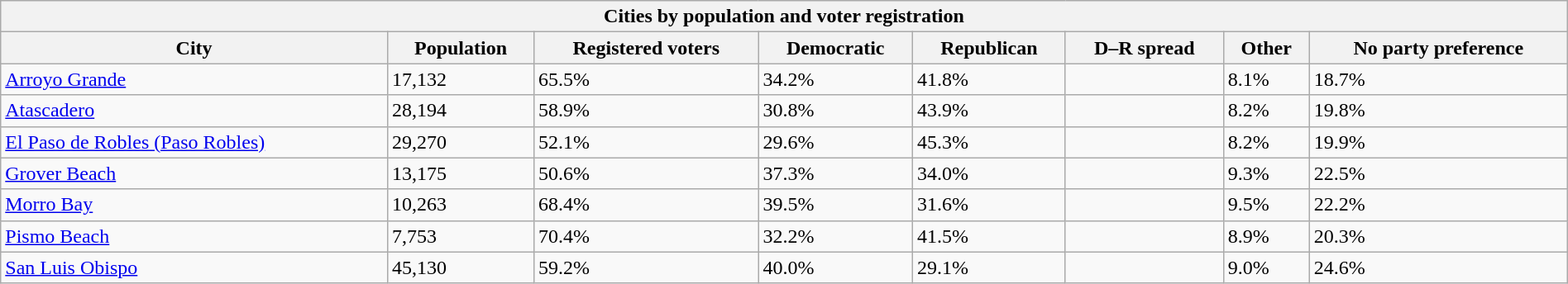<table class="wikitable mw-collapsible collapsible collapsed sortable" style="width: 100%;">
<tr>
<th colspan=8>Cities by population and voter registration</th>
</tr>
<tr>
<th>City</th>
<th data-sort-type="number">Population</th>
<th data-sort-type="number">Registered voters<br></th>
<th data-sort-type="number">Democratic</th>
<th data-sort-type="number">Republican</th>
<th data-sort-type="number">D–R spread</th>
<th data-sort-type="number">Other</th>
<th data-sort-type="number">No party preference</th>
</tr>
<tr>
<td><a href='#'>Arroyo Grande</a></td>
<td>17,132</td>
<td>65.5%</td>
<td>34.2%</td>
<td>41.8%</td>
<td></td>
<td>8.1%</td>
<td>18.7%</td>
</tr>
<tr>
<td><a href='#'>Atascadero</a></td>
<td>28,194</td>
<td>58.9%</td>
<td>30.8%</td>
<td>43.9%</td>
<td></td>
<td>8.2%</td>
<td>19.8%</td>
</tr>
<tr>
<td><a href='#'>El Paso de Robles (Paso Robles)</a></td>
<td>29,270</td>
<td>52.1%</td>
<td>29.6%</td>
<td>45.3%</td>
<td></td>
<td>8.2%</td>
<td>19.9%</td>
</tr>
<tr>
<td><a href='#'>Grover Beach</a></td>
<td>13,175</td>
<td>50.6%</td>
<td>37.3%</td>
<td>34.0%</td>
<td></td>
<td>9.3%</td>
<td>22.5%</td>
</tr>
<tr>
<td><a href='#'>Morro Bay</a></td>
<td>10,263</td>
<td>68.4%</td>
<td>39.5%</td>
<td>31.6%</td>
<td></td>
<td>9.5%</td>
<td>22.2%</td>
</tr>
<tr>
<td><a href='#'>Pismo Beach</a></td>
<td>7,753</td>
<td>70.4%</td>
<td>32.2%</td>
<td>41.5%</td>
<td></td>
<td>8.9%</td>
<td>20.3%</td>
</tr>
<tr>
<td><a href='#'>San Luis Obispo</a></td>
<td>45,130</td>
<td>59.2%</td>
<td>40.0%</td>
<td>29.1%</td>
<td></td>
<td>9.0%</td>
<td>24.6%</td>
</tr>
</table>
